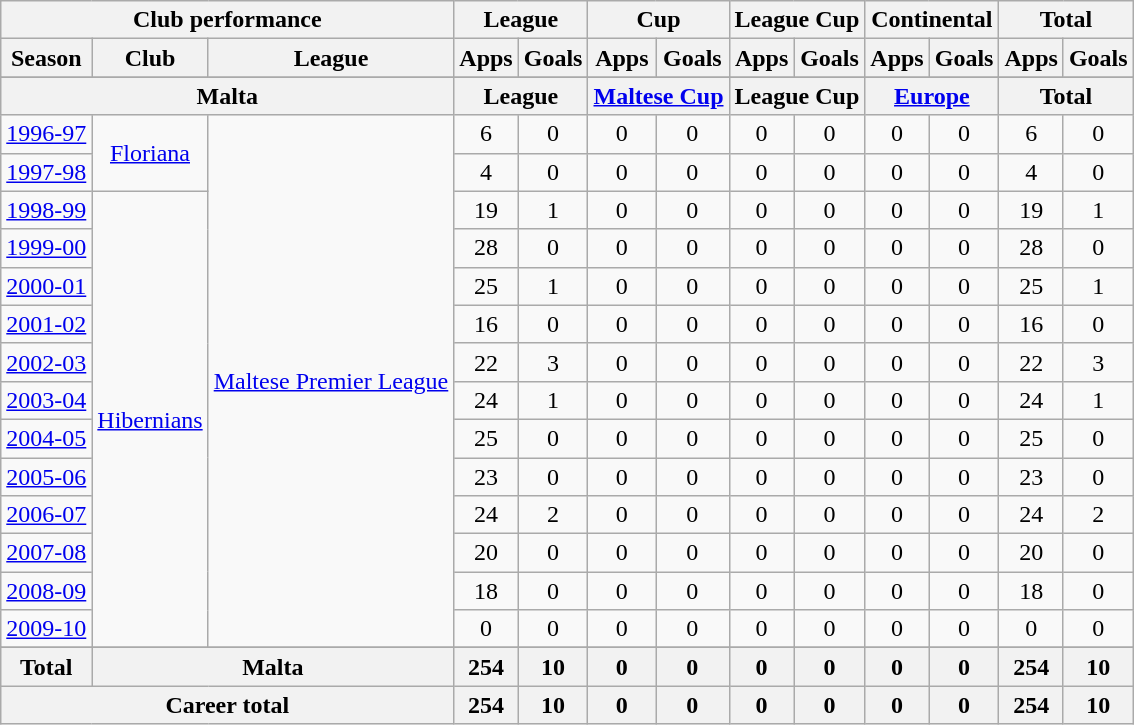<table class="wikitable" style="text-align:center">
<tr>
<th colspan=3>Club performance</th>
<th colspan=2>League</th>
<th colspan=2>Cup</th>
<th colspan=2>League Cup</th>
<th colspan=2>Continental</th>
<th colspan=2>Total</th>
</tr>
<tr>
<th>Season</th>
<th>Club</th>
<th>League</th>
<th>Apps</th>
<th>Goals</th>
<th>Apps</th>
<th>Goals</th>
<th>Apps</th>
<th>Goals</th>
<th>Apps</th>
<th>Goals</th>
<th>Apps</th>
<th>Goals</th>
</tr>
<tr>
</tr>
<tr>
<th colspan=3>Malta</th>
<th colspan=2>League</th>
<th colspan=2><a href='#'>Maltese Cup</a></th>
<th colspan=2>League Cup</th>
<th colspan=2><a href='#'>Europe</a></th>
<th colspan=2>Total</th>
</tr>
<tr>
<td><a href='#'>1996-97</a></td>
<td rowspan="2"><a href='#'>Floriana</a></td>
<td rowspan="14"><a href='#'>Maltese Premier League</a></td>
<td>6</td>
<td>0</td>
<td>0</td>
<td>0</td>
<td>0</td>
<td>0</td>
<td>0</td>
<td>0</td>
<td>6</td>
<td>0</td>
</tr>
<tr>
<td><a href='#'>1997-98</a></td>
<td>4</td>
<td>0</td>
<td>0</td>
<td>0</td>
<td>0</td>
<td>0</td>
<td>0</td>
<td>0</td>
<td>4</td>
<td>0</td>
</tr>
<tr>
<td><a href='#'>1998-99</a></td>
<td rowspan="12"><a href='#'>Hibernians</a></td>
<td>19</td>
<td>1</td>
<td>0</td>
<td>0</td>
<td>0</td>
<td>0</td>
<td>0</td>
<td>0</td>
<td>19</td>
<td>1</td>
</tr>
<tr>
<td><a href='#'>1999-00</a></td>
<td>28</td>
<td>0</td>
<td>0</td>
<td>0</td>
<td>0</td>
<td>0</td>
<td>0</td>
<td>0</td>
<td>28</td>
<td>0</td>
</tr>
<tr>
<td><a href='#'>2000-01</a></td>
<td>25</td>
<td>1</td>
<td>0</td>
<td>0</td>
<td>0</td>
<td>0</td>
<td>0</td>
<td>0</td>
<td>25</td>
<td>1</td>
</tr>
<tr>
<td><a href='#'>2001-02</a></td>
<td>16</td>
<td>0</td>
<td>0</td>
<td>0</td>
<td>0</td>
<td>0</td>
<td>0</td>
<td>0</td>
<td>16</td>
<td>0</td>
</tr>
<tr>
<td><a href='#'>2002-03</a></td>
<td>22</td>
<td>3</td>
<td>0</td>
<td>0</td>
<td>0</td>
<td>0</td>
<td>0</td>
<td>0</td>
<td>22</td>
<td>3</td>
</tr>
<tr>
<td><a href='#'>2003-04</a></td>
<td>24</td>
<td>1</td>
<td>0</td>
<td>0</td>
<td>0</td>
<td>0</td>
<td>0</td>
<td>0</td>
<td>24</td>
<td>1</td>
</tr>
<tr>
<td><a href='#'>2004-05</a></td>
<td>25</td>
<td>0</td>
<td>0</td>
<td>0</td>
<td>0</td>
<td>0</td>
<td>0</td>
<td>0</td>
<td>25</td>
<td>0</td>
</tr>
<tr>
<td><a href='#'>2005-06</a></td>
<td>23</td>
<td>0</td>
<td>0</td>
<td>0</td>
<td>0</td>
<td>0</td>
<td>0</td>
<td>0</td>
<td>23</td>
<td>0</td>
</tr>
<tr>
<td><a href='#'>2006-07</a></td>
<td>24</td>
<td>2</td>
<td>0</td>
<td>0</td>
<td>0</td>
<td>0</td>
<td>0</td>
<td>0</td>
<td>24</td>
<td>2</td>
</tr>
<tr>
<td><a href='#'>2007-08</a></td>
<td>20</td>
<td>0</td>
<td>0</td>
<td>0</td>
<td>0</td>
<td>0</td>
<td>0</td>
<td>0</td>
<td>20</td>
<td>0</td>
</tr>
<tr>
<td><a href='#'>2008-09</a></td>
<td>18</td>
<td>0</td>
<td>0</td>
<td>0</td>
<td>0</td>
<td>0</td>
<td>0</td>
<td>0</td>
<td>18</td>
<td>0</td>
</tr>
<tr>
<td><a href='#'>2009-10</a></td>
<td>0</td>
<td>0</td>
<td>0</td>
<td>0</td>
<td>0</td>
<td>0</td>
<td>0</td>
<td>0</td>
<td>0</td>
<td>0</td>
</tr>
<tr>
</tr>
<tr>
<th rowspan=1>Total</th>
<th colspan=2>Malta</th>
<th>254</th>
<th>10</th>
<th>0</th>
<th>0</th>
<th>0</th>
<th>0</th>
<th>0</th>
<th>0</th>
<th>254</th>
<th>10</th>
</tr>
<tr>
<th colspan=3>Career total</th>
<th>254</th>
<th>10</th>
<th>0</th>
<th>0</th>
<th>0</th>
<th>0</th>
<th>0</th>
<th>0</th>
<th>254</th>
<th>10</th>
</tr>
</table>
